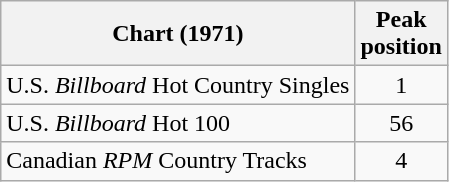<table class="wikitable sortable">
<tr>
<th align="left">Chart (1971)</th>
<th align="center">Peak<br>position</th>
</tr>
<tr>
<td align="left">U.S. <em>Billboard</em> Hot Country Singles</td>
<td align="center">1</td>
</tr>
<tr>
<td align="left">U.S. <em>Billboard</em> Hot 100</td>
<td align="center">56</td>
</tr>
<tr>
<td align="left">Canadian <em>RPM</em> Country Tracks</td>
<td align="center">4</td>
</tr>
</table>
